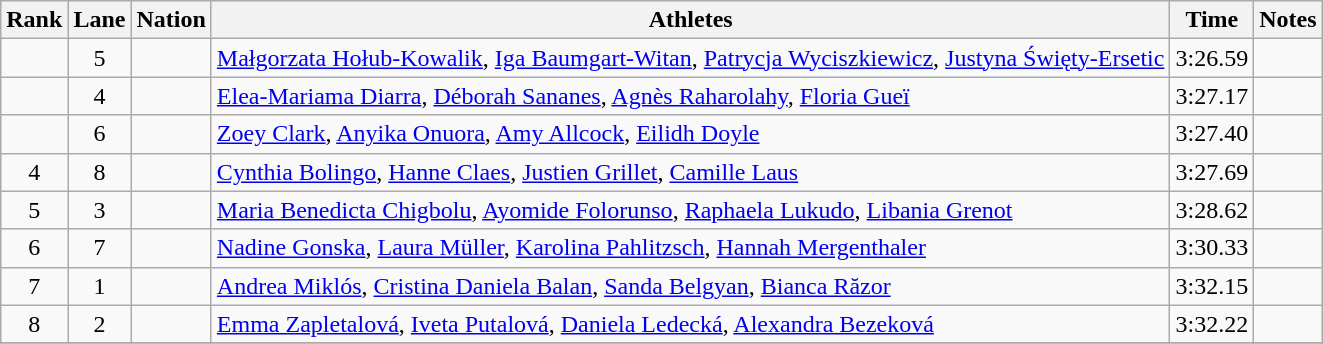<table class="wikitable sortable" style="text-align:center">
<tr>
<th>Rank</th>
<th>Lane</th>
<th>Nation</th>
<th>Athletes</th>
<th>Time</th>
<th>Notes</th>
</tr>
<tr>
<td></td>
<td>5</td>
<td align=left></td>
<td align=left><a href='#'>Małgorzata Hołub-Kowalik</a>, <a href='#'>Iga Baumgart-Witan</a>, <a href='#'>Patrycja Wyciszkiewicz</a>, <a href='#'>Justyna Święty-Ersetic</a></td>
<td>3:26.59</td>
<td></td>
</tr>
<tr>
<td></td>
<td>4</td>
<td align=left></td>
<td align=left><a href='#'>Elea-Mariama Diarra</a>, <a href='#'>Déborah Sananes</a>, <a href='#'>Agnès Raharolahy</a>, <a href='#'>Floria Gueï</a></td>
<td>3:27.17</td>
<td></td>
</tr>
<tr>
<td></td>
<td>6</td>
<td align=left></td>
<td align=left><a href='#'>Zoey Clark</a>, <a href='#'>Anyika Onuora</a>, <a href='#'>Amy Allcock</a>, <a href='#'>Eilidh Doyle</a></td>
<td>3:27.40</td>
<td></td>
</tr>
<tr>
<td>4</td>
<td>8</td>
<td align=left></td>
<td align=left><a href='#'>Cynthia Bolingo</a>, <a href='#'>Hanne Claes</a>, <a href='#'>Justien Grillet</a>, <a href='#'>Camille Laus</a></td>
<td>3:27.69</td>
<td><strong></strong></td>
</tr>
<tr>
<td>5</td>
<td>3</td>
<td align=left></td>
<td align=left><a href='#'>Maria Benedicta Chigbolu</a>, <a href='#'>Ayomide Folorunso</a>, <a href='#'>Raphaela Lukudo</a>, <a href='#'>Libania Grenot</a></td>
<td>3:28.62</td>
<td></td>
</tr>
<tr>
<td>6</td>
<td>7</td>
<td align=left></td>
<td align=left><a href='#'>Nadine Gonska</a>, <a href='#'>Laura Müller</a>, <a href='#'>Karolina Pahlitzsch</a>, <a href='#'>Hannah Mergenthaler</a></td>
<td>3:30.33</td>
<td></td>
</tr>
<tr>
<td>7</td>
<td>1</td>
<td align=left></td>
<td align=left><a href='#'>Andrea Miklós</a>, <a href='#'>Cristina Daniela Balan</a>, <a href='#'>Sanda Belgyan</a>, <a href='#'>Bianca Răzor</a></td>
<td>3:32.15</td>
<td></td>
</tr>
<tr>
<td>8</td>
<td>2</td>
<td align=left></td>
<td align=left><a href='#'>Emma Zapletalová</a>, <a href='#'>Iveta Putalová</a>, <a href='#'>Daniela Ledecká</a>, <a href='#'>Alexandra Bezeková</a></td>
<td>3:32.22</td>
<td></td>
</tr>
<tr>
</tr>
</table>
